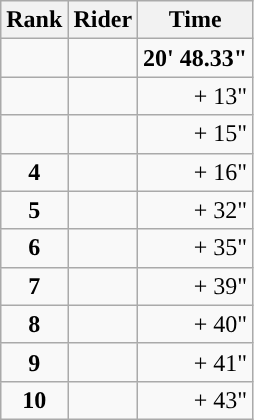<table class=wikitable style="text-align:center; width=60%">
<tr>
<th>Rank</th>
<th>Rider</th>
<th>Time</th>
</tr>
<tr>
<td></td>
<td align="left"></td>
<td align="right"><strong>20' 48.33"</strong></td>
</tr>
<tr>
<td></td>
<td align="left"></td>
<td align="right">+ 13"</td>
</tr>
<tr>
<td></td>
<td align="left"></td>
<td align="right">+ 15"</td>
</tr>
<tr>
<td><strong>4</strong></td>
<td align="left"></td>
<td align="right">+ 16"</td>
</tr>
<tr>
<td><strong>5</strong></td>
<td align="left"></td>
<td align="right">+ 32"</td>
</tr>
<tr>
<td><strong>6</strong></td>
<td align="left"></td>
<td align="right">+ 35"</td>
</tr>
<tr>
<td><strong>7</strong></td>
<td align="left"></td>
<td align="right">+ 39"</td>
</tr>
<tr>
<td><strong>8</strong></td>
<td align="left"></td>
<td align="right">+ 40"</td>
</tr>
<tr>
<td><strong>9</strong></td>
<td align="left"></td>
<td align="right">+ 41"</td>
</tr>
<tr>
<td><strong>10</strong></td>
<td align="left"></td>
<td align="right">+ 43"</td>
</tr>
</table>
